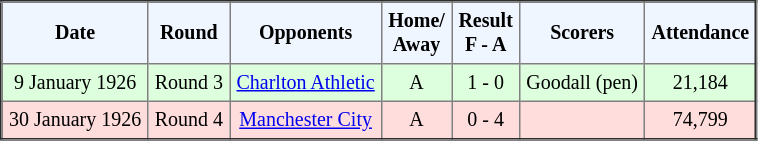<table border="2" cellpadding="4" style="border-collapse:collapse; text-align:center; font-size:smaller;">
<tr style="background:#f0f6ff;">
<th><strong>Date</strong></th>
<th><strong>Round</strong></th>
<th><strong>Opponents</strong></th>
<th><strong>Home/<br>Away</strong></th>
<th><strong>Result<br>F - A</strong></th>
<th><strong>Scorers</strong></th>
<th><strong>Attendance</strong></th>
</tr>
<tr bgcolor="#ddffdd">
<td>9 January 1926</td>
<td>Round 3</td>
<td><a href='#'>Charlton Athletic</a></td>
<td>A</td>
<td>1 - 0</td>
<td>Goodall (pen)</td>
<td>21,184</td>
</tr>
<tr bgcolor="#ffdddd">
<td>30 January 1926</td>
<td>Round 4</td>
<td><a href='#'>Manchester City</a></td>
<td>A</td>
<td>0 - 4</td>
<td></td>
<td>74,799</td>
</tr>
</table>
